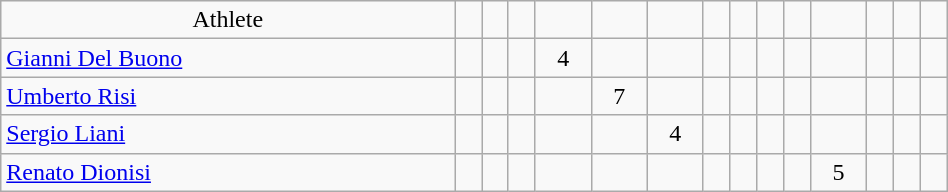<table class="wikitable" style="text-align: center; font-size:100%" width=50%">
<tr>
<td>Athlete</td>
<td></td>
<td></td>
<td></td>
<td></td>
<td></td>
<td></td>
<td></td>
<td></td>
<td></td>
<td></td>
<td></td>
<td></td>
<td></td>
<td></td>
</tr>
<tr>
<td align=left><a href='#'>Gianni Del Buono</a></td>
<td></td>
<td></td>
<td></td>
<td>4</td>
<td></td>
<td></td>
<td></td>
<td></td>
<td></td>
<td></td>
<td></td>
<td></td>
<td></td>
<td></td>
</tr>
<tr>
<td align=left><a href='#'>Umberto Risi</a></td>
<td></td>
<td></td>
<td></td>
<td></td>
<td>7</td>
<td></td>
<td></td>
<td></td>
<td></td>
<td></td>
<td></td>
<td></td>
<td></td>
<td></td>
</tr>
<tr>
<td align=left><a href='#'>Sergio Liani</a></td>
<td></td>
<td></td>
<td></td>
<td></td>
<td></td>
<td>4</td>
<td></td>
<td></td>
<td></td>
<td></td>
<td></td>
<td></td>
<td></td>
<td></td>
</tr>
<tr>
<td align=left><a href='#'>Renato Dionisi</a></td>
<td></td>
<td></td>
<td></td>
<td></td>
<td></td>
<td></td>
<td></td>
<td></td>
<td></td>
<td></td>
<td>5</td>
<td></td>
<td></td>
<td></td>
</tr>
</table>
